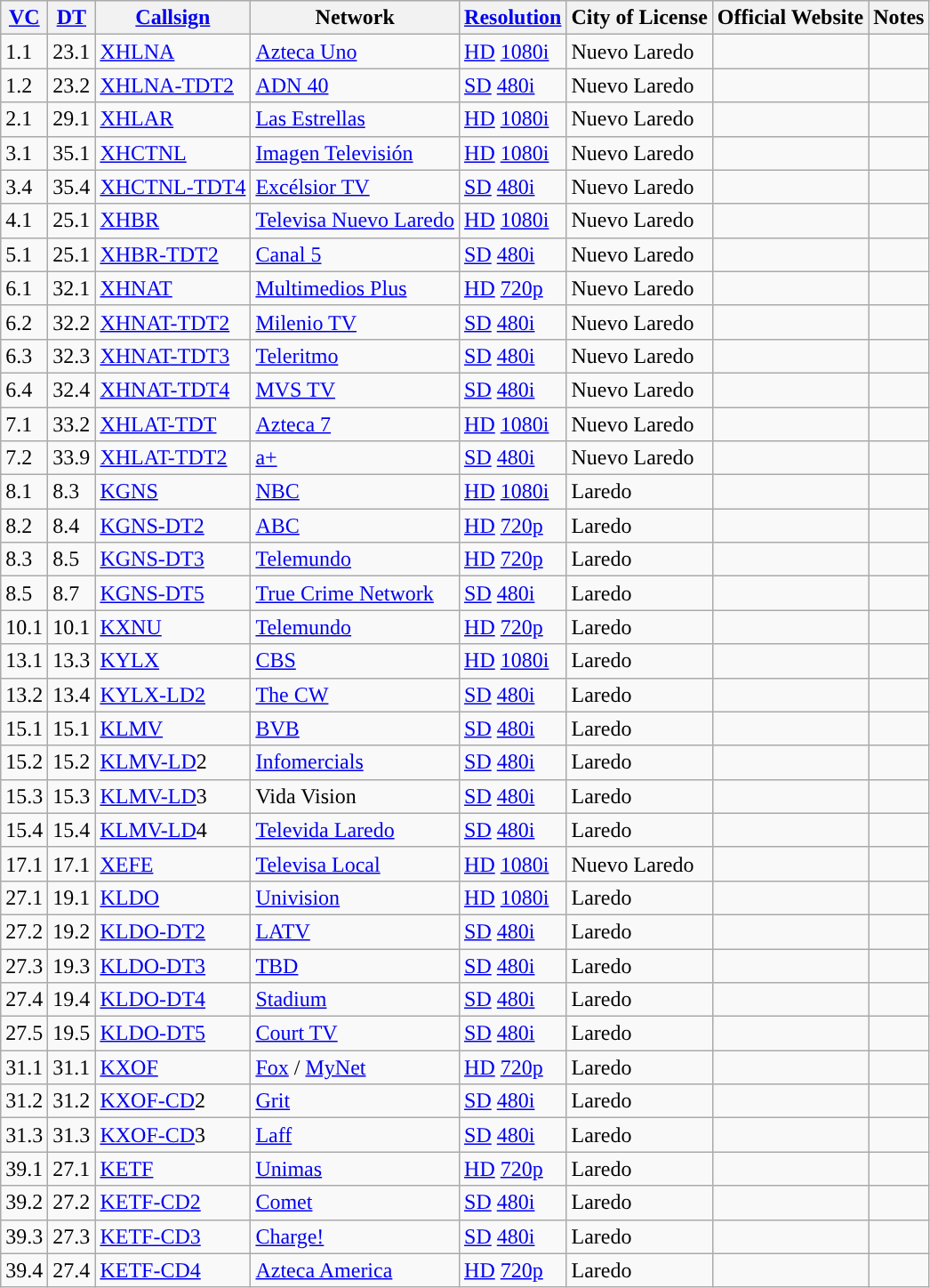<table class="sortable wikitable">
<tr>
<th><a href='#'>VC</a></th>
<th><a href='#'>DT</a></th>
<th><a href='#'>Callsign</a></th>
<th>Network</th>
<th><a href='#'>Resolution</a></th>
<th>City of License</th>
<th>Official Website</th>
<th>Notes</th>
</tr>
<tr style="vertical-align: top; text-align: left;"|>
<td>1.1</td>
<td>23.1</td>
<td><a href='#'>XHLNA</a></td>
<td><a href='#'>Azteca Uno</a></td>
<td><a href='#'>HD</a> <a href='#'>1080i</a></td>
<td>Nuevo Laredo</td>
<td></td>
<td></td>
</tr>
<tr style="vertical-align: top; text-align: left;"|>
<td>1.2</td>
<td>23.2</td>
<td><a href='#'>XHLNA-TDT2</a></td>
<td><a href='#'>ADN 40</a></td>
<td><a href='#'>SD</a> <a href='#'>480i</a></td>
<td>Nuevo Laredo</td>
<td></td>
<td></td>
</tr>
<tr style="vertical-align: top; text-align: left;"|>
<td>2.1</td>
<td>29.1</td>
<td><a href='#'>XHLAR</a></td>
<td><a href='#'>Las Estrellas</a></td>
<td><a href='#'>HD</a> <a href='#'>1080i</a></td>
<td>Nuevo Laredo</td>
<td></td>
<td></td>
</tr>
<tr style="vertical-align: top; text-align: left;">
<td>3.1</td>
<td>35.1</td>
<td><a href='#'>XHCTNL</a></td>
<td><a href='#'>Imagen Televisión</a></td>
<td><a href='#'>HD</a> <a href='#'>1080i</a></td>
<td>Nuevo Laredo</td>
<td></td>
<td></td>
</tr>
<tr style="vertical-align: top; text-align: left">
<td>3.4</td>
<td>35.4</td>
<td><a href='#'>XHCTNL-TDT4</a></td>
<td><a href='#'>Excélsior TV</a></td>
<td><a href='#'>SD</a> <a href='#'>480i</a></td>
<td>Nuevo Laredo</td>
<td></td>
<td></td>
</tr>
<tr style="vertical-align: top; text-align: left;">
<td>4.1</td>
<td>25.1</td>
<td><a href='#'>XHBR</a></td>
<td><a href='#'>Televisa Nuevo Laredo</a></td>
<td><a href='#'>HD</a> <a href='#'>1080i</a></td>
<td>Nuevo Laredo</td>
<td></td>
<td></td>
</tr>
<tr style="vertical-align: top; text-align: left;">
<td>5.1</td>
<td>25.1</td>
<td><a href='#'>XHBR-TDT2</a></td>
<td><a href='#'>Canal 5</a></td>
<td><a href='#'>SD</a> <a href='#'>480i</a></td>
<td>Nuevo Laredo</td>
<td></td>
<td></td>
</tr>
<tr style="vertical-align: top; text-align: left;">
<td>6.1</td>
<td>32.1</td>
<td><a href='#'>XHNAT</a></td>
<td><a href='#'>Multimedios Plus</a></td>
<td><a href='#'>HD</a> <a href='#'>720p</a></td>
<td>Nuevo Laredo</td>
<td></td>
<td></td>
</tr>
<tr style="vertical-align: top; text-align: left;"|>
<td>6.2</td>
<td>32.2</td>
<td><a href='#'>XHNAT-TDT2</a></td>
<td><a href='#'>Milenio TV</a></td>
<td><a href='#'>SD</a> <a href='#'>480i</a></td>
<td>Nuevo Laredo</td>
<td></td>
<td></td>
</tr>
<tr style="vertical-align: top; text-align: left;"|>
<td>6.3</td>
<td>32.3</td>
<td><a href='#'>XHNAT-TDT3</a></td>
<td><a href='#'>Teleritmo</a></td>
<td><a href='#'>SD</a> <a href='#'>480i</a></td>
<td>Nuevo Laredo</td>
<td></td>
<td></td>
</tr>
<tr style="vertical-align: top; text-align: left;"|>
<td>6.4</td>
<td>32.4</td>
<td><a href='#'>XHNAT-TDT4</a></td>
<td><a href='#'>MVS TV</a></td>
<td><a href='#'>SD</a> <a href='#'>480i</a></td>
<td>Nuevo Laredo</td>
<td></td>
<td></td>
</tr>
<tr style="vertical-align: top; text-align: left;"|>
<td>7.1</td>
<td>33.2</td>
<td><a href='#'>XHLAT-TDT</a></td>
<td><a href='#'>Azteca 7</a></td>
<td><a href='#'>HD</a> <a href='#'>1080i</a></td>
<td>Nuevo Laredo</td>
<td></td>
<td></td>
</tr>
<tr style="vertical-align: top; text-align: left;"|>
<td>7.2</td>
<td>33.9</td>
<td><a href='#'>XHLAT-TDT2</a></td>
<td><a href='#'>a+</a></td>
<td><a href='#'>SD</a> <a href='#'>480i</a></td>
<td>Nuevo Laredo</td>
<td></td>
<td></td>
</tr>
<tr style="vertical-align: top; text-align: left;">
<td>8.1</td>
<td>8.3</td>
<td><a href='#'>KGNS</a></td>
<td><a href='#'>NBC</a></td>
<td><a href='#'>HD</a> <a href='#'>1080i</a></td>
<td>Laredo</td>
<td></td>
<td></td>
</tr>
<tr style="vertical-align: top; text-align: left;">
<td>8.2</td>
<td>8.4</td>
<td><a href='#'>KGNS-DT2</a></td>
<td><a href='#'>ABC</a></td>
<td><a href='#'>HD</a> <a href='#'>720p</a></td>
<td>Laredo</td>
<td></td>
<td></td>
</tr>
<tr style="vertical-align: top; text-align: left;">
<td>8.3</td>
<td>8.5</td>
<td><a href='#'>KGNS-DT3</a></td>
<td><a href='#'>Telemundo</a></td>
<td><a href='#'>HD</a> <a href='#'>720p</a></td>
<td>Laredo</td>
<td></td>
<td></td>
</tr>
<tr style="vertical-align: top; text-align: left;">
<td>8.5</td>
<td>8.7</td>
<td><a href='#'>KGNS-DT5</a></td>
<td><a href='#'>True Crime Network</a></td>
<td><a href='#'>SD</a> <a href='#'>480i</a></td>
<td>Laredo</td>
<td></td>
<td></td>
</tr>
<tr style="vertical-align: top; text-align: left;">
<td>10.1</td>
<td>10.1</td>
<td><a href='#'>KXNU</a></td>
<td><a href='#'>Telemundo</a></td>
<td><a href='#'>HD</a> <a href='#'>720p</a></td>
<td>Laredo</td>
<td></td>
<td></td>
</tr>
<tr style="vertical-align: top; text-align: left;"|>
<td>13.1</td>
<td>13.3</td>
<td><a href='#'>KYLX</a></td>
<td><a href='#'>CBS</a></td>
<td><a href='#'>HD</a> <a href='#'>1080i</a></td>
<td>Laredo</td>
<td></td>
<td></td>
</tr>
<tr style="vertical-align: top; text-align: left;"|>
<td>13.2</td>
<td>13.4</td>
<td><a href='#'>KYLX-LD2</a></td>
<td><a href='#'>The CW</a></td>
<td><a href='#'>SD</a> <a href='#'>480i</a></td>
<td>Laredo</td>
<td></td>
<td></td>
</tr>
<tr style="vertical-align: top; text-align: left;">
<td>15.1</td>
<td>15.1</td>
<td><a href='#'>KLMV</a></td>
<td><a href='#'>BVB</a></td>
<td><a href='#'>SD</a> <a href='#'>480i</a></td>
<td>Laredo</td>
<td></td>
<td></td>
</tr>
<tr style="vertical-align: top; text-align: left;">
<td>15.2</td>
<td>15.2</td>
<td><a href='#'>KLMV-LD</a>2</td>
<td><a href='#'>Infomercials</a></td>
<td><a href='#'>SD</a> <a href='#'>480i</a></td>
<td>Laredo</td>
<td></td>
<td></td>
</tr>
<tr style="vertical-align: top; text-align: left;">
<td>15.3</td>
<td>15.3</td>
<td><a href='#'>KLMV-LD</a>3</td>
<td>Vida Vision</td>
<td><a href='#'>SD</a> <a href='#'>480i</a></td>
<td>Laredo</td>
<td></td>
<td></td>
</tr>
<tr style="vertical-align: top; text-align: left;">
<td>15.4</td>
<td>15.4</td>
<td><a href='#'>KLMV-LD</a>4</td>
<td><a href='#'>Televida Laredo</a></td>
<td><a href='#'>SD</a> <a href='#'>480i</a></td>
<td>Laredo</td>
<td></td>
<td></td>
</tr>
<tr style="vertical-align: top; text-align: left;">
<td>17.1</td>
<td>17.1</td>
<td><a href='#'>XEFE</a></td>
<td><a href='#'>Televisa Local</a></td>
<td><a href='#'>HD</a> <a href='#'>1080i</a></td>
<td>Nuevo Laredo</td>
<td></td>
<td></td>
</tr>
<tr style="vertical-align: top; text-align: left;"|>
<td>27.1</td>
<td>19.1</td>
<td><a href='#'>KLDO</a></td>
<td><a href='#'>Univision</a></td>
<td><a href='#'>HD</a> <a href='#'>1080i</a></td>
<td>Laredo</td>
<td></td>
<td></td>
</tr>
<tr style="vertical-align: top; text-align: left;"|>
<td>27.2</td>
<td>19.2</td>
<td><a href='#'>KLDO-DT2</a></td>
<td><a href='#'>LATV</a></td>
<td><a href='#'>SD</a> <a href='#'>480i</a></td>
<td>Laredo</td>
<td></td>
<td></td>
</tr>
<tr style="vertical-align: top; text-align: left;"|>
<td>27.3</td>
<td>19.3</td>
<td><a href='#'>KLDO-DT3</a></td>
<td><a href='#'>TBD</a></td>
<td><a href='#'>SD</a> <a href='#'>480i</a></td>
<td>Laredo</td>
<td></td>
<td></td>
</tr>
<tr style="vertical-align: top; text-align: left;"|>
<td>27.4</td>
<td>19.4</td>
<td><a href='#'>KLDO-DT4</a></td>
<td><a href='#'>Stadium</a></td>
<td><a href='#'>SD</a> <a href='#'>480i</a></td>
<td>Laredo</td>
<td></td>
<td></td>
</tr>
<tr style="vertical-align: top; text-align: left;"|>
<td>27.5</td>
<td>19.5</td>
<td><a href='#'>KLDO-DT5</a></td>
<td><a href='#'>Court TV</a></td>
<td><a href='#'>SD</a> <a href='#'>480i</a></td>
<td>Laredo</td>
<td></td>
<td></td>
</tr>
<tr style="vertical-align: top; text-align: left;"|>
<td>31.1</td>
<td>31.1</td>
<td><a href='#'>KXOF</a></td>
<td><a href='#'>Fox</a> / <a href='#'>MyNet</a></td>
<td><a href='#'>HD</a> <a href='#'>720p</a></td>
<td>Laredo</td>
<td></td>
<td></td>
</tr>
<tr style="vertical-align: top; text-align: left;"|>
<td>31.2</td>
<td>31.2</td>
<td><a href='#'>KXOF-CD</a>2</td>
<td><a href='#'>Grit</a></td>
<td><a href='#'>SD</a> <a href='#'>480i</a></td>
<td>Laredo</td>
<td></td>
<td></td>
</tr>
<tr style="vertical-align: top; text-align: left;"|>
<td>31.3</td>
<td>31.3</td>
<td><a href='#'>KXOF-CD</a>3</td>
<td><a href='#'>Laff</a></td>
<td><a href='#'>SD</a> <a href='#'>480i</a></td>
<td>Laredo</td>
<td></td>
<td></td>
</tr>
<tr style="vertical-align: top; text-align: left;"|>
<td>39.1</td>
<td>27.1</td>
<td><a href='#'>KETF</a></td>
<td><a href='#'>Unimas</a></td>
<td><a href='#'>HD</a> <a href='#'>720p</a></td>
<td>Laredo</td>
<td></td>
<td></td>
</tr>
<tr style="vertical-align: top; text-align: left;">
<td>39.2</td>
<td>27.2</td>
<td><a href='#'>KETF-CD2</a></td>
<td><a href='#'>Comet</a></td>
<td><a href='#'>SD</a> <a href='#'>480i</a></td>
<td>Laredo</td>
<td></td>
<td></td>
</tr>
<tr style="vertical-align: top; text-align: left;">
<td>39.3</td>
<td>27.3</td>
<td><a href='#'>KETF-CD3</a></td>
<td><a href='#'>Charge!</a></td>
<td><a href='#'>SD</a> <a href='#'>480i</a></td>
<td>Laredo</td>
<td></td>
<td></td>
</tr>
<tr style="vertical-align: top; text-align: left;"|>
<td>39.4</td>
<td>27.4</td>
<td><a href='#'>KETF-CD4</a></td>
<td><a href='#'>Azteca America</a></td>
<td><a href='#'>HD</a> <a href='#'>720p</a></td>
<td>Laredo</td>
<td></td>
<td></td>
</tr>
</table>
